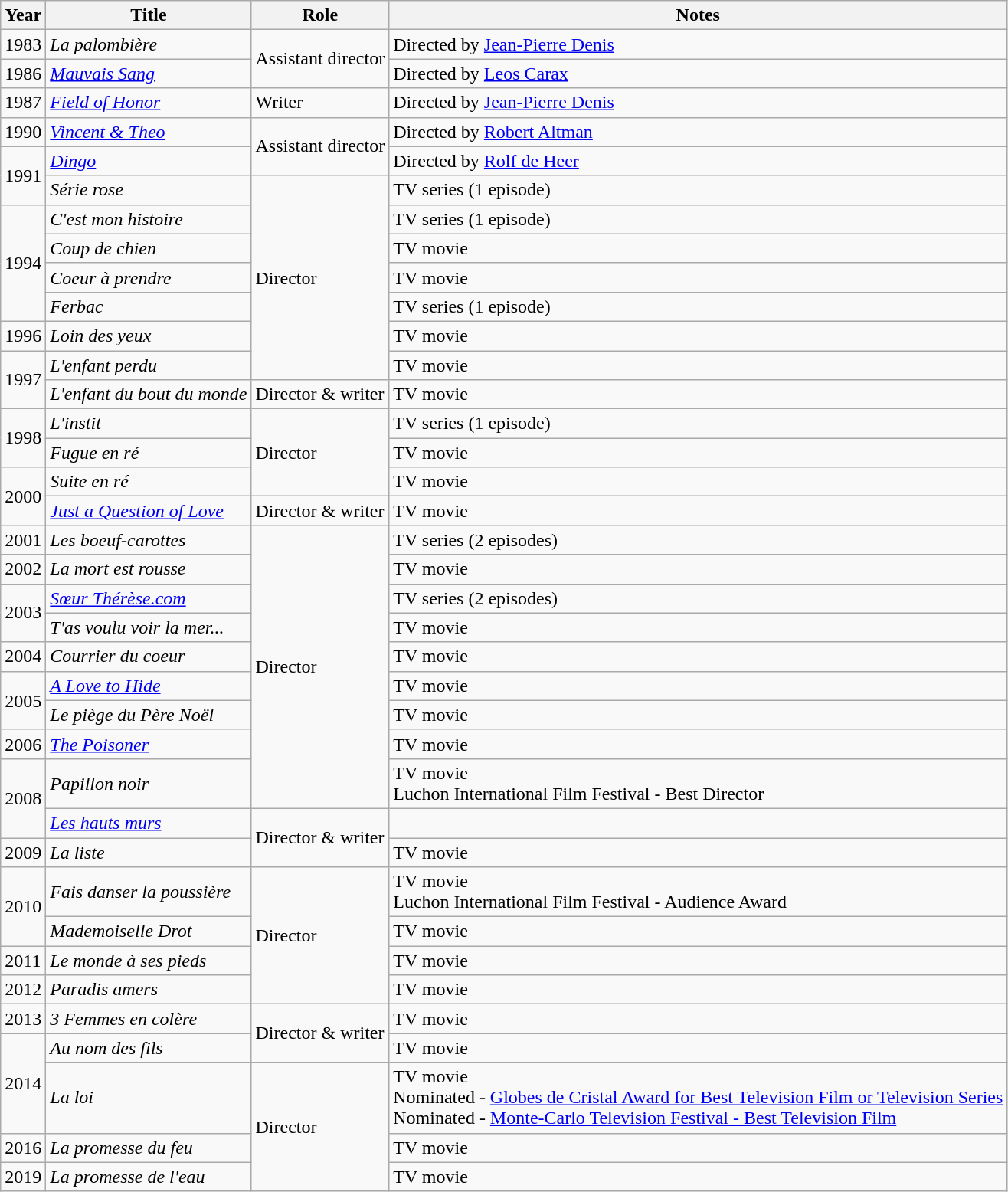<table class="wikitable sortable">
<tr>
<th>Year</th>
<th>Title</th>
<th>Role</th>
<th class="unsortable">Notes</th>
</tr>
<tr>
<td>1983</td>
<td><em>La palombière</em></td>
<td rowspan=2>Assistant director</td>
<td>Directed by <a href='#'>Jean-Pierre Denis</a></td>
</tr>
<tr>
<td>1986</td>
<td><em><a href='#'>Mauvais Sang</a></em></td>
<td>Directed by <a href='#'>Leos Carax</a></td>
</tr>
<tr>
<td>1987</td>
<td><em><a href='#'>Field of Honor</a></em></td>
<td>Writer</td>
<td>Directed by <a href='#'>Jean-Pierre Denis</a></td>
</tr>
<tr>
<td>1990</td>
<td><em><a href='#'>Vincent & Theo</a></em></td>
<td rowspan=2>Assistant director</td>
<td>Directed by <a href='#'>Robert Altman</a></td>
</tr>
<tr>
<td rowspan=2>1991</td>
<td><em><a href='#'>Dingo</a></em></td>
<td>Directed by <a href='#'>Rolf de Heer</a></td>
</tr>
<tr>
<td><em>Série rose</em></td>
<td rowspan=7>Director</td>
<td>TV series (1 episode)</td>
</tr>
<tr>
<td rowspan=4>1994</td>
<td><em>C'est mon histoire</em></td>
<td>TV series (1 episode)</td>
</tr>
<tr>
<td><em>Coup de chien</em></td>
<td>TV movie</td>
</tr>
<tr>
<td><em>Coeur à prendre</em></td>
<td>TV movie</td>
</tr>
<tr>
<td><em>Ferbac</em></td>
<td>TV series (1 episode)</td>
</tr>
<tr>
<td>1996</td>
<td><em>Loin des yeux</em></td>
<td>TV movie</td>
</tr>
<tr>
<td rowspan=2>1997</td>
<td><em>L'enfant perdu</em></td>
<td>TV movie</td>
</tr>
<tr>
<td><em>L'enfant du bout du monde</em></td>
<td>Director & writer</td>
<td>TV movie</td>
</tr>
<tr>
<td rowspan=2>1998</td>
<td><em>L'instit</em></td>
<td rowspan=3>Director</td>
<td>TV series (1 episode)</td>
</tr>
<tr>
<td><em>Fugue en ré</em></td>
<td>TV movie</td>
</tr>
<tr>
<td rowspan=2>2000</td>
<td><em>Suite en ré</em></td>
<td>TV movie</td>
</tr>
<tr>
<td><em><a href='#'>Just a Question of Love</a></em></td>
<td>Director & writer</td>
<td>TV movie</td>
</tr>
<tr>
<td>2001</td>
<td><em>Les boeuf-carottes</em></td>
<td rowspan=9>Director</td>
<td>TV series (2 episodes)</td>
</tr>
<tr>
<td>2002</td>
<td><em>La mort est rousse</em></td>
<td>TV movie</td>
</tr>
<tr>
<td rowspan=2>2003</td>
<td><em><a href='#'>Sœur Thérèse.com</a></em></td>
<td>TV series (2 episodes)</td>
</tr>
<tr>
<td><em>T'as voulu voir la mer...</em></td>
<td>TV movie</td>
</tr>
<tr>
<td>2004</td>
<td><em>Courrier du coeur</em></td>
<td>TV movie</td>
</tr>
<tr>
<td rowspan=2>2005</td>
<td><em><a href='#'>A Love to Hide</a></em></td>
<td>TV movie</td>
</tr>
<tr>
<td><em>Le piège du Père Noël</em></td>
<td>TV movie</td>
</tr>
<tr>
<td>2006</td>
<td><em><a href='#'>The Poisoner</a></em></td>
<td>TV movie</td>
</tr>
<tr>
<td rowspan=2>2008</td>
<td><em>Papillon noir</em></td>
<td>TV movie<br>Luchon International Film Festival - Best Director</td>
</tr>
<tr>
<td><em><a href='#'>Les hauts murs</a></em></td>
<td rowspan=2>Director & writer</td>
<td></td>
</tr>
<tr>
<td>2009</td>
<td><em>La liste</em></td>
<td>TV movie</td>
</tr>
<tr>
<td rowspan=2>2010</td>
<td><em>Fais danser la poussière</em></td>
<td rowspan=4>Director</td>
<td>TV movie<br>Luchon International Film Festival - Audience Award</td>
</tr>
<tr>
<td><em>Mademoiselle Drot</em></td>
<td>TV movie</td>
</tr>
<tr>
<td>2011</td>
<td><em>Le monde à ses pieds</em></td>
<td>TV movie</td>
</tr>
<tr>
<td>2012</td>
<td><em>Paradis amers</em></td>
<td>TV movie</td>
</tr>
<tr>
<td>2013</td>
<td><em>3 Femmes en colère</em></td>
<td rowspan=2>Director & writer</td>
<td>TV movie</td>
</tr>
<tr>
<td rowspan=2>2014</td>
<td><em>Au nom des fils</em></td>
<td>TV movie</td>
</tr>
<tr>
<td><em>La loi</em></td>
<td rowspan="3">Director</td>
<td>TV movie<br>Nominated - <a href='#'>Globes de Cristal Award for Best Television Film or Television Series</a><br>Nominated - <a href='#'>Monte-Carlo Television Festival - Best Television Film</a></td>
</tr>
<tr>
<td>2016</td>
<td><em>La promesse du feu</em></td>
<td>TV movie</td>
</tr>
<tr>
<td>2019</td>
<td><em>La promesse de l'eau</em></td>
<td>TV movie</td>
</tr>
</table>
